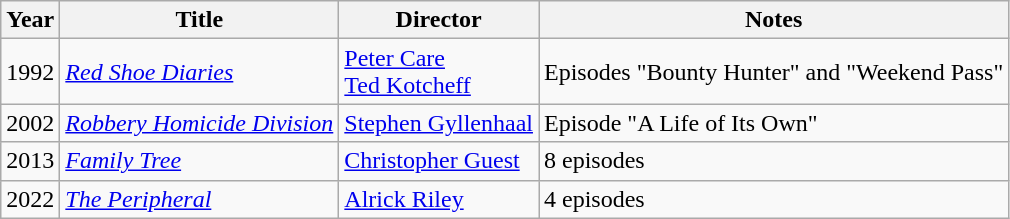<table class="wikitable">
<tr>
<th>Year</th>
<th>Title</th>
<th>Director</th>
<th>Notes</th>
</tr>
<tr>
<td>1992</td>
<td><em><a href='#'>Red Shoe Diaries</a></em></td>
<td><a href='#'>Peter Care</a><br><a href='#'>Ted Kotcheff</a></td>
<td>Episodes "Bounty Hunter" and "Weekend Pass"</td>
</tr>
<tr>
<td>2002</td>
<td><em><a href='#'>Robbery Homicide Division</a></em></td>
<td><a href='#'>Stephen Gyllenhaal</a></td>
<td>Episode "A Life of Its Own"</td>
</tr>
<tr>
<td>2013</td>
<td><em><a href='#'>Family Tree</a></em></td>
<td><a href='#'>Christopher Guest</a></td>
<td>8 episodes</td>
</tr>
<tr>
<td>2022</td>
<td><em><a href='#'>The Peripheral</a></em></td>
<td><a href='#'>Alrick Riley</a></td>
<td>4 episodes</td>
</tr>
</table>
